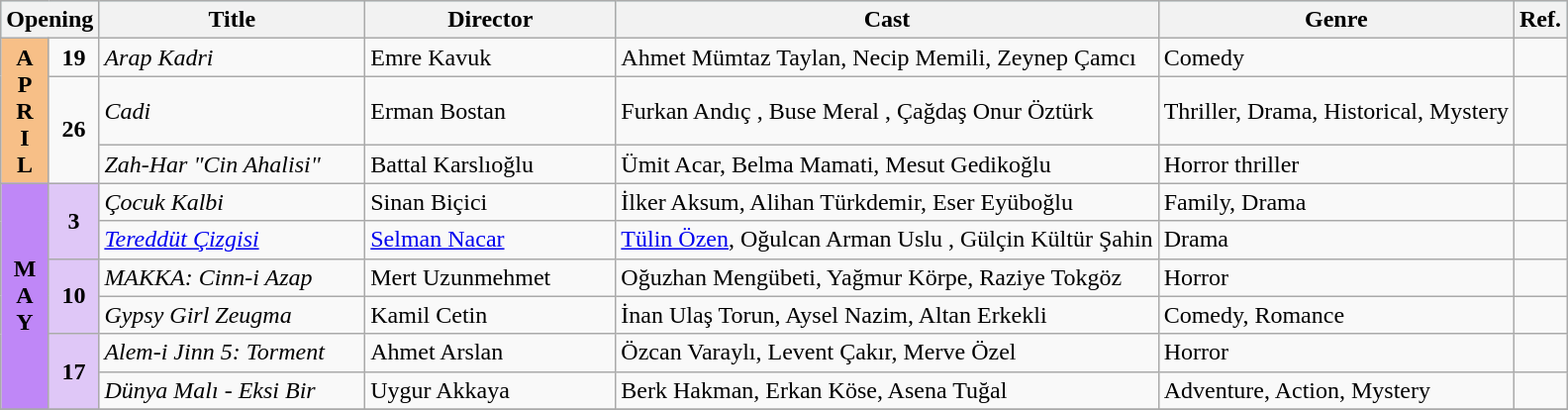<table class="wikitable sortable">
<tr style="background:#b0e0e6; text-align:center;">
<th colspan="2">Opening</th>
<th style="width:17%;">Title</th>
<th style="width:16%;">Director</th>
<th>Cast</th>
<th>Genre</th>
<th>Ref.</th>
</tr>
<tr>
<th rowspan="3" style="text-align:center; background:#f7bf87; ">A<br>P<br>R<br>I<br>L</th>
<td rowspan="1" style="text-align:center" style="text-align:center; background:#f7dfc7"><strong>19</strong></td>
<td><em>Arap Kadri</em></td>
<td>Emre Kavuk</td>
<td>Ahmet Mümtaz Taylan, Necip Memili, Zeynep Çamcı</td>
<td>Comedy</td>
<td align="center"></td>
</tr>
<tr>
<td rowspan="2" style="text-align:center" style="text-align:center; background:#f7dfc7"><strong>26</strong></td>
<td><em>Cadi</em></td>
<td>Erman Bostan</td>
<td>Furkan Andıç , Buse Meral , Çağdaş Onur Öztürk</td>
<td>Thriller, Drama, Historical, Mystery</td>
<td align="center"></td>
</tr>
<tr>
<td><em>Zah-Har "Cin Ahalisi"</em></td>
<td>Battal Karslıoğlu</td>
<td>Ümit Acar, Belma Mamati, Mesut Gedikoğlu</td>
<td>Horror thriller</td>
<td align="center"></td>
</tr>
<tr>
<th rowspan="6" style="text-align:center; background:#bf87f7; textcolor:#000;">M<br>A<br>Y</th>
<td rowspan="2" style="text-align:center;background:#dfc7f7"><strong>3</strong></td>
<td><em>Çocuk Kalbi</em></td>
<td>Sinan Biçici</td>
<td>İlker Aksum, Alihan Türkdemir, Eser Eyüboğlu</td>
<td>Family, Drama</td>
<td></td>
</tr>
<tr>
<td><em><a href='#'>Tereddüt Çizgisi</a></em></td>
<td><a href='#'>Selman Nacar</a></td>
<td><a href='#'>Tülin Özen</a>, Oğulcan Arman Uslu , Gülçin Kültür Şahin</td>
<td>Drama</td>
<td></td>
</tr>
<tr>
<td rowspan="2" style="text-align:center;background:#dfc7f7"><strong>10</strong></td>
<td><em>MAKKA: Cinn-i Azap</em></td>
<td>Mert Uzunmehmet</td>
<td>Oğuzhan Mengübeti, Yağmur Körpe, Raziye Tokgöz</td>
<td>Horror</td>
<td></td>
</tr>
<tr>
<td><em>Gypsy Girl Zeugma</em></td>
<td>Kamil Cetin</td>
<td>İnan Ulaş Torun, Aysel Nazim, Altan Erkekli</td>
<td>Comedy, Romance</td>
<td></td>
</tr>
<tr>
<td rowspan="2" style="text-align:center;background:#dfc7f7"><strong>17</strong></td>
<td><em>Alem-i Jinn 5: Torment</em></td>
<td>Ahmet Arslan</td>
<td>Özcan Varaylı, Levent Çakır, Merve Özel</td>
<td>Horror</td>
<td></td>
</tr>
<tr>
<td><em>Dünya Malı - Eksi Bir</em></td>
<td>Uygur Akkaya</td>
<td>Berk Hakman, Erkan Köse, Asena Tuğal</td>
<td>Adventure, Action, Mystery</td>
<td></td>
</tr>
<tr>
</tr>
</table>
